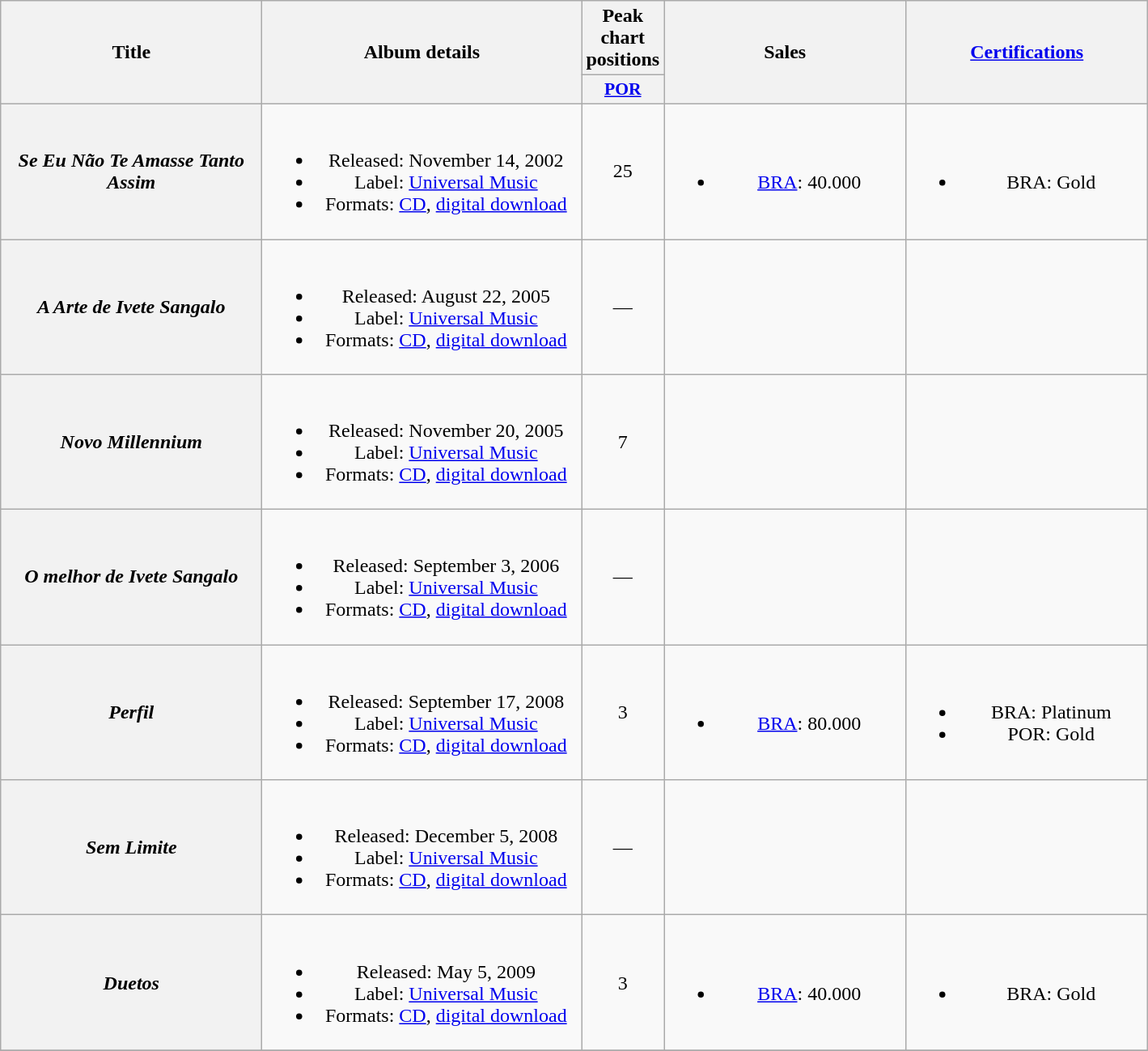<table class="wikitable plainrowheaders" style="text-align:center;" border="1">
<tr>
<th scope="col" rowspan="2" style="width:13em;">Title</th>
<th scope="col" rowspan="2" style="width:16em;">Album details</th>
<th scope="col" colspan="1">Peak chart positions</th>
<th scope="col" rowspan="2" style="width:12em;">Sales</th>
<th scope="col" rowspan="2" style="width:12em;"><a href='#'>Certifications</a></th>
</tr>
<tr>
<th scope="col" style="width:4em;font-size:90%;"><a href='#'>POR</a><br></th>
</tr>
<tr>
<th scope="row"><strong><em>Se Eu Não Te Amasse Tanto Assim</em></strong></th>
<td><br><ul><li>Released: November 14, 2002</li><li>Label: <a href='#'>Universal Music</a></li><li>Formats: <a href='#'>CD</a>, <a href='#'>digital download</a></li></ul></td>
<td>25</td>
<td><br><ul><li><a href='#'>BRA</a>: 40.000</li></ul></td>
<td><br><ul><li>BRA: Gold</li></ul></td>
</tr>
<tr>
<th scope="row"><strong><em>A Arte de Ivete Sangalo</em></strong></th>
<td><br><ul><li>Released: August 22, 2005</li><li>Label: <a href='#'>Universal Music</a></li><li>Formats: <a href='#'>CD</a>, <a href='#'>digital download</a></li></ul></td>
<td>—</td>
<td></td>
<td></td>
</tr>
<tr>
<th scope="row"><strong><em>Novo Millennium</em></strong></th>
<td><br><ul><li>Released: November 20, 2005</li><li>Label: <a href='#'>Universal Music</a></li><li>Formats: <a href='#'>CD</a>, <a href='#'>digital download</a></li></ul></td>
<td>7</td>
<td></td>
</tr>
<tr>
<th scope="row"><strong><em>O melhor de Ivete Sangalo </em></strong></th>
<td><br><ul><li>Released: September 3, 2006</li><li>Label: <a href='#'>Universal Music</a></li><li>Formats: <a href='#'>CD</a>, <a href='#'>digital download</a></li></ul></td>
<td>—</td>
<td></td>
<td></td>
</tr>
<tr>
<th scope="row"><strong><em>Perfil</em></strong></th>
<td><br><ul><li>Released: September 17, 2008</li><li>Label: <a href='#'>Universal Music</a></li><li>Formats: <a href='#'>CD</a>, <a href='#'>digital download</a></li></ul></td>
<td>3</td>
<td><br><ul><li><a href='#'>BRA</a>: 80.000</li></ul></td>
<td><br><ul><li>BRA: Platinum</li><li>POR: Gold</li></ul></td>
</tr>
<tr>
<th scope="row"><strong><em>Sem Limite</em></strong></th>
<td><br><ul><li>Released: December 5, 2008</li><li>Label: <a href='#'>Universal Music</a></li><li>Formats: <a href='#'>CD</a>, <a href='#'>digital download</a></li></ul></td>
<td>—</td>
<td></td>
</tr>
<tr>
<th scope="row"><strong><em>Duetos</em></strong></th>
<td><br><ul><li>Released: May 5, 2009</li><li>Label: <a href='#'>Universal Music</a></li><li>Formats: <a href='#'>CD</a>, <a href='#'>digital download</a></li></ul></td>
<td>3</td>
<td><br><ul><li><a href='#'>BRA</a>: 40.000</li></ul></td>
<td><br><ul><li>BRA: Gold</li></ul></td>
</tr>
<tr>
</tr>
</table>
